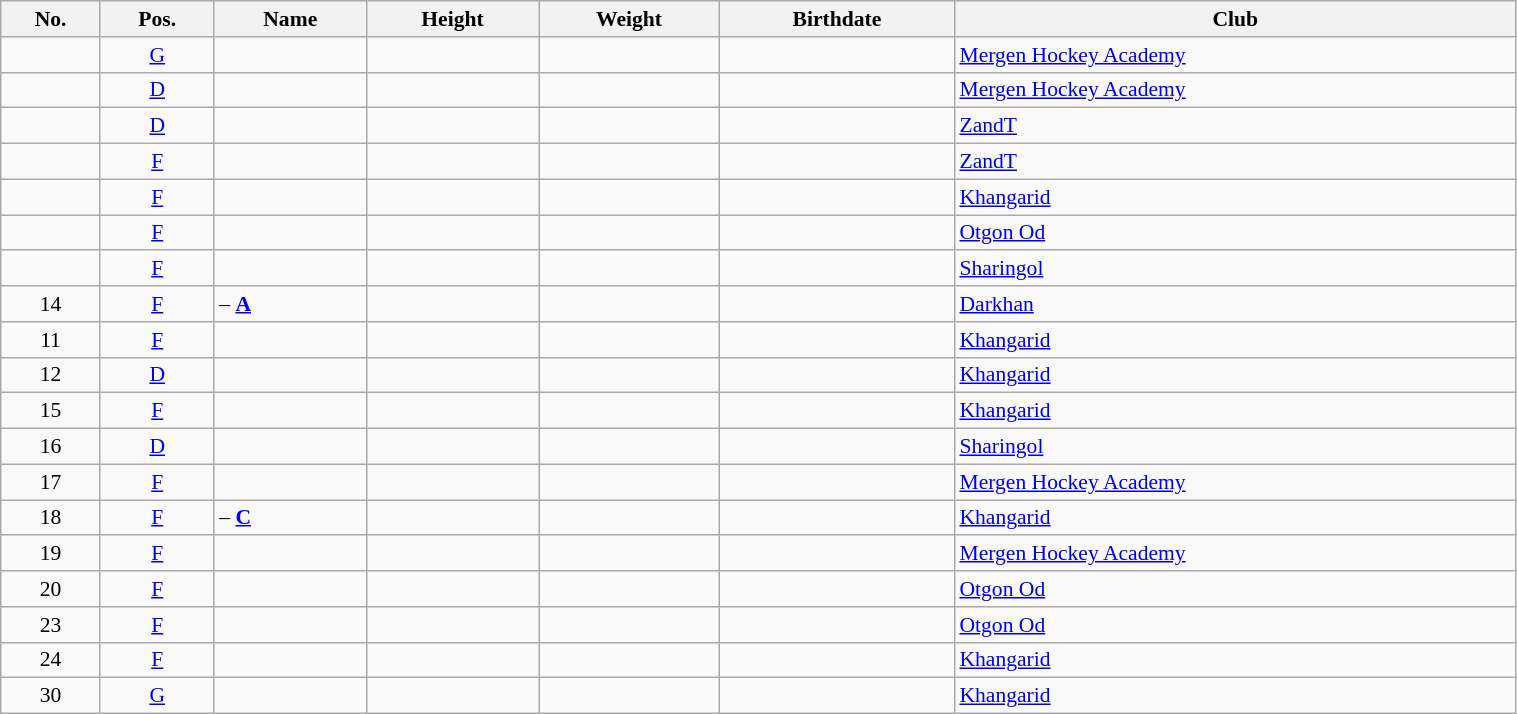<table width="80%" class="wikitable sortable" style="font-size: 90%; text-align: center;">
<tr>
<th>No.</th>
<th>Pos.</th>
<th>Name</th>
<th>Height</th>
<th>Weight</th>
<th>Birthdate</th>
<th>Club</th>
</tr>
<tr>
<td></td>
<td><a href='#'>G</a></td>
<td align=left></td>
<td></td>
<td></td>
<td></td>
<td align=left> <a href='#'>Mergen Hockey Academy</a></td>
</tr>
<tr>
<td></td>
<td><a href='#'>D</a></td>
<td align=left></td>
<td></td>
<td></td>
<td></td>
<td align=left> <a href='#'>Mergen Hockey Academy</a></td>
</tr>
<tr>
<td></td>
<td><a href='#'>D</a></td>
<td align=left></td>
<td></td>
<td></td>
<td></td>
<td align=left> <a href='#'>ZandT</a></td>
</tr>
<tr>
<td></td>
<td><a href='#'>F</a></td>
<td align=left></td>
<td></td>
<td></td>
<td></td>
<td align=left> <a href='#'>ZandT</a></td>
</tr>
<tr>
<td></td>
<td><a href='#'>F</a></td>
<td align=left></td>
<td></td>
<td></td>
<td></td>
<td align=left> <a href='#'>Khangarid</a></td>
</tr>
<tr>
<td></td>
<td><a href='#'>F</a></td>
<td align=left></td>
<td></td>
<td></td>
<td></td>
<td align=left> <a href='#'>Otgon Od</a></td>
</tr>
<tr>
<td></td>
<td><a href='#'>F</a></td>
<td align=left></td>
<td></td>
<td></td>
<td></td>
<td align=left> <a href='#'>Sharingol</a></td>
</tr>
<tr>
<td>14</td>
<td><a href='#'>F</a></td>
<td align=left> – <strong><a href='#'>A</a></strong></td>
<td></td>
<td></td>
<td></td>
<td align=left> <a href='#'>Darkhan</a></td>
</tr>
<tr>
<td>11</td>
<td><a href='#'>F</a></td>
<td align=left></td>
<td></td>
<td></td>
<td></td>
<td align=left> <a href='#'>Khangarid</a></td>
</tr>
<tr>
<td>12</td>
<td><a href='#'>D</a></td>
<td align=left></td>
<td></td>
<td></td>
<td></td>
<td align=left> <a href='#'>Khangarid</a></td>
</tr>
<tr>
<td>15</td>
<td><a href='#'>F</a></td>
<td align=left></td>
<td></td>
<td></td>
<td></td>
<td align=left> <a href='#'>Khangarid</a></td>
</tr>
<tr>
<td>16</td>
<td><a href='#'>D</a></td>
<td align=left></td>
<td></td>
<td></td>
<td></td>
<td align=left> <a href='#'>Sharingol</a></td>
</tr>
<tr>
<td>17</td>
<td><a href='#'>F</a></td>
<td align=left></td>
<td></td>
<td></td>
<td></td>
<td align=left> <a href='#'>Mergen Hockey Academy</a></td>
</tr>
<tr>
<td>18</td>
<td><a href='#'>F</a></td>
<td align=left> – <strong><a href='#'>C</a></strong></td>
<td></td>
<td></td>
<td></td>
<td align=left> <a href='#'>Khangarid</a></td>
</tr>
<tr>
<td>19</td>
<td><a href='#'>F</a></td>
<td align=left></td>
<td></td>
<td></td>
<td></td>
<td align=left> <a href='#'>Mergen Hockey Academy</a></td>
</tr>
<tr>
<td>20</td>
<td><a href='#'>F</a></td>
<td align=left></td>
<td></td>
<td></td>
<td></td>
<td align=left>  <a href='#'>Otgon Od</a></td>
</tr>
<tr>
<td>23</td>
<td><a href='#'>F</a></td>
<td align=left></td>
<td></td>
<td></td>
<td></td>
<td align=left> <a href='#'>Otgon Od</a></td>
</tr>
<tr>
<td>24</td>
<td><a href='#'>F</a></td>
<td align=left></td>
<td></td>
<td></td>
<td></td>
<td align=left> <a href='#'>Khangarid</a></td>
</tr>
<tr>
<td>30</td>
<td><a href='#'>G</a></td>
<td align=left></td>
<td></td>
<td></td>
<td></td>
<td align=left> <a href='#'>Khangarid</a></td>
</tr>
</table>
